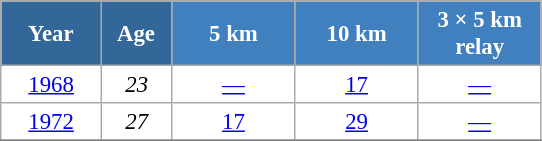<table class="wikitable" style="font-size:95%; text-align:center; border:grey solid 1px; border-collapse:collapse; background:#ffffff;">
<tr>
<th style="background-color:#369; color:white; width:60px;"> Year </th>
<th style="background-color:#369; color:white; width:40px;"> Age </th>
<th style="background-color:#4180be; color:white; width:75px;"> 5 km </th>
<th style="background-color:#4180be; color:white; width:75px;"> 10 km </th>
<th style="background-color:#4180be; color:white; width:75px;"> 3 × 5 km <br> relay </th>
</tr>
<tr>
<td><a href='#'>1968</a></td>
<td><em>23</em></td>
<td><a href='#'>—</a></td>
<td><a href='#'>17</a></td>
<td><a href='#'>—</a></td>
</tr>
<tr>
<td><a href='#'>1972</a></td>
<td><em>27</em></td>
<td><a href='#'>17</a></td>
<td><a href='#'>29</a></td>
<td><a href='#'>—</a></td>
</tr>
<tr>
</tr>
</table>
